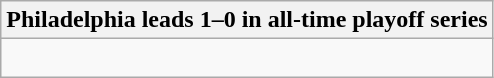<table class="wikitable collapsible collapsed">
<tr>
<th>Philadelphia leads 1–0 in all-time playoff series</th>
</tr>
<tr>
<td><br></td>
</tr>
</table>
